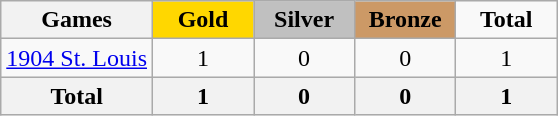<table class="wikitable">
<tr align=center>
<th>Games</th>
<td width=60 bgcolor=gold><strong>Gold</strong></td>
<td width=60 bgcolor=silver><strong>Silver</strong></td>
<td width=60 bgcolor=cc9966><strong>Bronze</strong></td>
<td width=60><strong>Total</strong></td>
</tr>
<tr align=center>
<td align=left><a href='#'>1904 St. Louis</a></td>
<td>1</td>
<td>0</td>
<td>0</td>
<td>1</td>
</tr>
<tr align=center>
<th>Total</th>
<th>1</th>
<th>0</th>
<th>0</th>
<th>1</th>
</tr>
</table>
